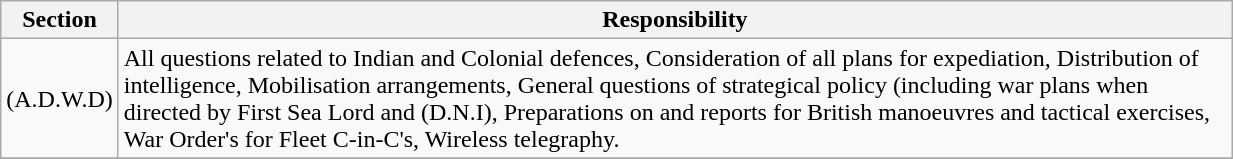<table class="collapsible wikitable collapsed" style="width: 65%">
<tr>
<th>Section</th>
<th>Responsibility</th>
</tr>
<tr>
<td>(A.D.W.D)</td>
<td>All questions related to Indian and Colonial defences, Consideration of all plans for expediation, Distribution of intelligence, Mobilisation arrangements, General questions of strategical policy (including war plans when directed by First Sea Lord and (D.N.I), Preparations on and reports for British manoeuvres and tactical exercises, War Order's for Fleet C-in-C's, Wireless telegraphy.</td>
</tr>
<tr>
</tr>
</table>
